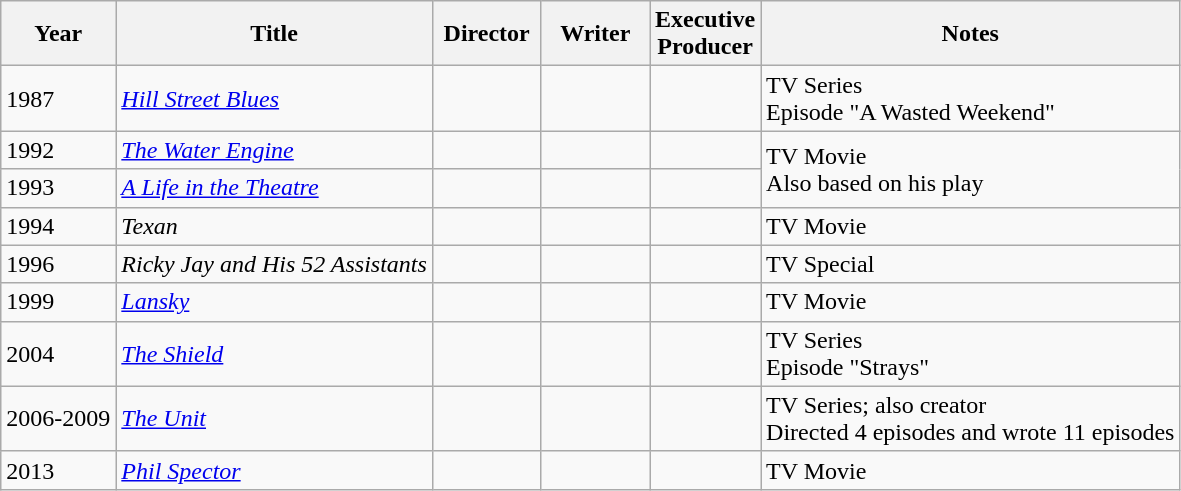<table class="wikitable">
<tr>
<th>Year</th>
<th>Title</th>
<th width=65>Director</th>
<th width=65>Writer</th>
<th>Executive<br>Producer</th>
<th>Notes</th>
</tr>
<tr>
<td>1987</td>
<td><em><a href='#'>Hill Street Blues</a></em></td>
<td></td>
<td></td>
<td></td>
<td>TV Series<br>Episode "A Wasted Weekend"</td>
</tr>
<tr>
<td>1992</td>
<td><em><a href='#'>The Water Engine</a></em></td>
<td></td>
<td></td>
<td></td>
<td rowspan=2>TV Movie<br>Also based on his play</td>
</tr>
<tr>
<td>1993</td>
<td><em><a href='#'>A Life in the Theatre</a></em></td>
<td></td>
<td></td>
<td></td>
</tr>
<tr>
<td>1994</td>
<td><em>Texan</em></td>
<td></td>
<td></td>
<td></td>
<td>TV Movie</td>
</tr>
<tr>
<td>1996</td>
<td><em>Ricky Jay and His 52 Assistants</em></td>
<td></td>
<td></td>
<td></td>
<td>TV Special</td>
</tr>
<tr>
<td>1999</td>
<td><em><a href='#'>Lansky</a></em></td>
<td></td>
<td></td>
<td></td>
<td>TV Movie</td>
</tr>
<tr>
<td>2004</td>
<td><em><a href='#'>The Shield</a></em></td>
<td></td>
<td></td>
<td></td>
<td>TV Series<br>Episode "Strays"</td>
</tr>
<tr>
<td>2006-2009</td>
<td><em><a href='#'>The Unit</a></em></td>
<td></td>
<td></td>
<td></td>
<td>TV Series; also creator<br>Directed 4 episodes and wrote 11 episodes</td>
</tr>
<tr>
<td>2013</td>
<td><em><a href='#'>Phil Spector</a></em></td>
<td></td>
<td></td>
<td></td>
<td>TV Movie</td>
</tr>
</table>
